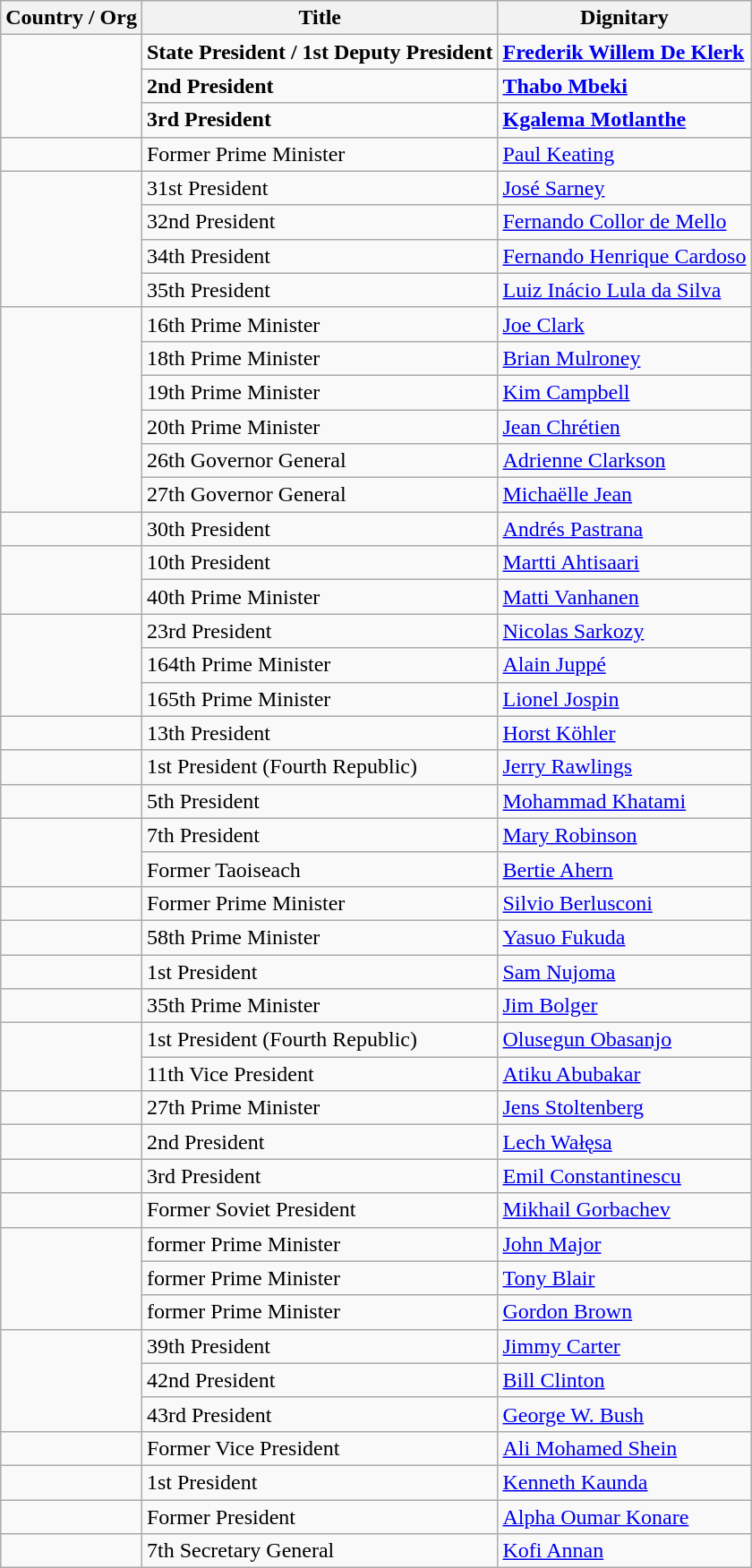<table class="wikitable sortable">
<tr>
<th>Country / Org</th>
<th>Title</th>
<th>Dignitary</th>
</tr>
<tr>
<td rowspan="3"><strong></strong></td>
<td><strong>State President / 1st Deputy President</strong></td>
<td><strong><a href='#'>Frederik Willem De Klerk</a></strong></td>
</tr>
<tr>
<td><strong>2nd President</strong></td>
<td><strong><a href='#'>Thabo Mbeki</a></strong></td>
</tr>
<tr>
<td><strong>3rd President</strong></td>
<td><strong><a href='#'>Kgalema Motlanthe</a></strong></td>
</tr>
<tr>
<td></td>
<td>Former Prime Minister</td>
<td><a href='#'>Paul Keating</a></td>
</tr>
<tr>
<td rowspan="4"></td>
<td>31st President</td>
<td><a href='#'>José Sarney</a></td>
</tr>
<tr>
<td>32nd President</td>
<td><a href='#'>Fernando Collor de Mello</a></td>
</tr>
<tr>
<td>34th President</td>
<td><a href='#'>Fernando Henrique Cardoso</a></td>
</tr>
<tr>
<td>35th President</td>
<td><a href='#'>Luiz Inácio Lula da Silva</a></td>
</tr>
<tr>
<td rowspan="6"></td>
<td>16th Prime Minister</td>
<td><a href='#'>Joe Clark</a></td>
</tr>
<tr>
<td>18th Prime Minister</td>
<td><a href='#'>Brian Mulroney</a></td>
</tr>
<tr>
<td>19th Prime Minister</td>
<td><a href='#'>Kim Campbell</a></td>
</tr>
<tr>
<td>20th Prime Minister</td>
<td><a href='#'>Jean Chrétien</a></td>
</tr>
<tr>
<td>26th Governor General</td>
<td><a href='#'>Adrienne Clarkson</a></td>
</tr>
<tr>
<td>27th Governor General</td>
<td><a href='#'>Michaëlle Jean</a></td>
</tr>
<tr>
<td></td>
<td>30th President</td>
<td><a href='#'>Andrés Pastrana</a></td>
</tr>
<tr>
<td rowspan="2"></td>
<td>10th President</td>
<td><a href='#'>Martti Ahtisaari</a></td>
</tr>
<tr>
<td>40th Prime Minister</td>
<td><a href='#'>Matti Vanhanen</a></td>
</tr>
<tr>
<td rowspan="3"></td>
<td>23rd President</td>
<td><a href='#'>Nicolas Sarkozy</a></td>
</tr>
<tr>
<td>164th Prime Minister</td>
<td><a href='#'>Alain Juppé</a></td>
</tr>
<tr>
<td>165th Prime Minister</td>
<td><a href='#'>Lionel Jospin</a></td>
</tr>
<tr>
<td></td>
<td>13th President</td>
<td><a href='#'>Horst Köhler</a></td>
</tr>
<tr>
<td></td>
<td>1st President (Fourth Republic)</td>
<td><a href='#'>Jerry Rawlings</a></td>
</tr>
<tr>
<td></td>
<td>5th President</td>
<td><a href='#'>Mohammad Khatami</a></td>
</tr>
<tr>
<td rowspan="2"></td>
<td>7th President</td>
<td><a href='#'>Mary Robinson</a></td>
</tr>
<tr>
<td>Former Taoiseach</td>
<td><a href='#'>Bertie Ahern</a></td>
</tr>
<tr>
<td></td>
<td>Former Prime Minister</td>
<td><a href='#'>Silvio Berlusconi</a></td>
</tr>
<tr>
<td></td>
<td>58th Prime Minister</td>
<td><a href='#'>Yasuo Fukuda</a></td>
</tr>
<tr>
<td></td>
<td>1st President</td>
<td><a href='#'>Sam Nujoma</a></td>
</tr>
<tr>
<td></td>
<td>35th Prime Minister</td>
<td><a href='#'>Jim Bolger</a></td>
</tr>
<tr>
<td rowspan="2"></td>
<td>1st President (Fourth Republic)</td>
<td><a href='#'>Olusegun Obasanjo</a></td>
</tr>
<tr>
<td>11th Vice President</td>
<td><a href='#'>Atiku Abubakar</a></td>
</tr>
<tr>
<td></td>
<td>27th Prime Minister</td>
<td><a href='#'>Jens Stoltenberg</a></td>
</tr>
<tr>
<td></td>
<td>2nd President</td>
<td><a href='#'>Lech Wałęsa</a></td>
</tr>
<tr>
<td></td>
<td>3rd President</td>
<td><a href='#'>Emil Constantinescu</a></td>
</tr>
<tr>
<td></td>
<td>Former Soviet President</td>
<td><a href='#'>Mikhail Gorbachev</a></td>
</tr>
<tr>
<td rowspan="3"></td>
<td>former Prime Minister</td>
<td><a href='#'>John Major</a></td>
</tr>
<tr>
<td>former Prime Minister</td>
<td><a href='#'>Tony Blair</a></td>
</tr>
<tr>
<td>former Prime Minister</td>
<td><a href='#'>Gordon Brown</a></td>
</tr>
<tr>
<td rowspan="3"></td>
<td>39th President</td>
<td><a href='#'>Jimmy Carter</a></td>
</tr>
<tr>
<td>42nd President</td>
<td><a href='#'>Bill Clinton</a></td>
</tr>
<tr>
<td>43rd President</td>
<td><a href='#'>George W. Bush</a></td>
</tr>
<tr>
<td></td>
<td>Former Vice President</td>
<td><a href='#'>Ali Mohamed Shein</a></td>
</tr>
<tr>
<td></td>
<td>1st President</td>
<td><a href='#'>Kenneth Kaunda</a></td>
</tr>
<tr>
<td></td>
<td>Former President</td>
<td><a href='#'>Alpha Oumar Konare</a></td>
</tr>
<tr>
<td></td>
<td>7th Secretary General</td>
<td><a href='#'>Kofi Annan</a></td>
</tr>
</table>
